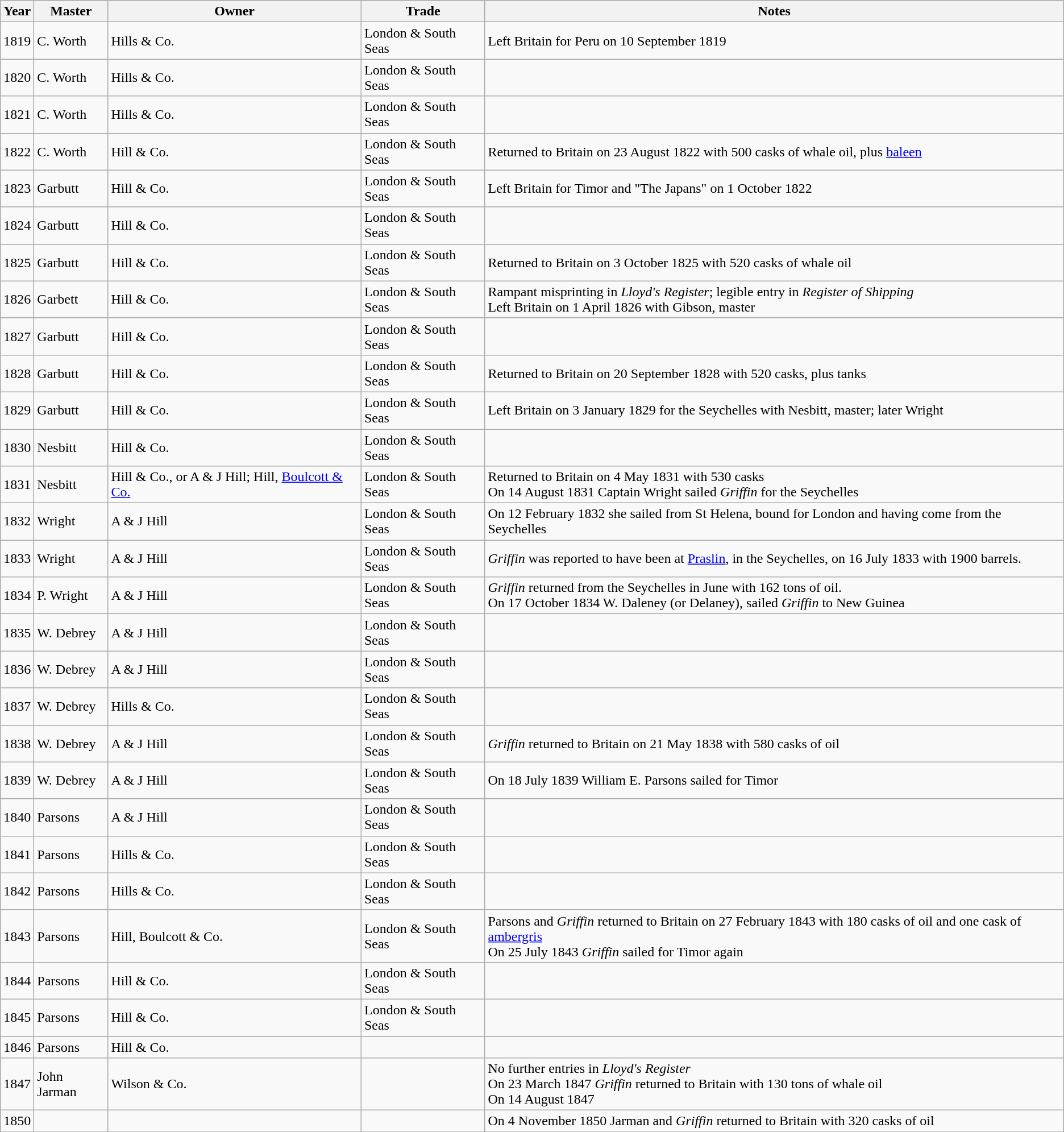<table class="sortable wikitable">
<tr>
<th>Year</th>
<th>Master</th>
<th>Owner</th>
<th>Trade</th>
<th>Notes</th>
</tr>
<tr>
<td>1819</td>
<td>C. Worth</td>
<td>Hills & Co.</td>
<td>London & South Seas</td>
<td>Left Britain for Peru on 10 September 1819</td>
</tr>
<tr>
<td>1820</td>
<td>C. Worth</td>
<td>Hills & Co.</td>
<td>London & South Seas</td>
<td></td>
</tr>
<tr>
<td>1821</td>
<td>C. Worth</td>
<td>Hills & Co.</td>
<td>London & South Seas</td>
<td></td>
</tr>
<tr>
<td>1822</td>
<td>C. Worth</td>
<td>Hill & Co.</td>
<td>London & South Seas</td>
<td>Returned to Britain on 23 August 1822 with 500 casks of whale oil, plus <a href='#'>baleen</a></td>
</tr>
<tr>
<td>1823</td>
<td>Garbutt</td>
<td>Hill & Co.</td>
<td>London & South Seas</td>
<td>Left Britain for Timor and "The Japans" on 1 October 1822</td>
</tr>
<tr>
<td>1824</td>
<td>Garbutt</td>
<td>Hill & Co.</td>
<td>London & South Seas</td>
<td></td>
</tr>
<tr>
<td>1825</td>
<td>Garbutt</td>
<td>Hill & Co.</td>
<td>London & South Seas</td>
<td>Returned to Britain on 3 October 1825 with 520 casks of whale oil</td>
</tr>
<tr>
<td>1826</td>
<td>Garbett</td>
<td>Hill & Co.</td>
<td>London & South Seas</td>
<td>Rampant misprinting in <em>Lloyd's Register</em>; legible entry in <em>Register of Shipping</em><br> Left Britain on 1 April 1826 with Gibson, master</td>
</tr>
<tr>
<td>1827</td>
<td>Garbutt</td>
<td>Hill & Co.</td>
<td>London & South Seas</td>
<td></td>
</tr>
<tr>
<td>1828</td>
<td>Garbutt</td>
<td>Hill & Co.</td>
<td>London & South Seas</td>
<td>Returned to Britain on 20 September 1828 with 520 casks, plus tanks</td>
</tr>
<tr>
<td>1829</td>
<td>Garbutt</td>
<td>Hill & Co.</td>
<td>London & South Seas</td>
<td>Left Britain on 3 January 1829 for the Seychelles with Nesbitt, master; later Wright</td>
</tr>
<tr>
<td>1830</td>
<td>Nesbitt</td>
<td>Hill & Co.</td>
<td>London & South Seas</td>
<td></td>
</tr>
<tr>
<td>1831</td>
<td>Nesbitt</td>
<td>Hill & Co., or A & J Hill; Hill, <a href='#'>Boulcott & Co.</a></td>
<td>London & South Seas</td>
<td>Returned to Britain on 4 May 1831 with 530 casks<br>On 14 August 1831 Captain Wright sailed <em>Griffin</em> for the Seychelles</td>
</tr>
<tr>
<td>1832</td>
<td>Wright</td>
<td>A & J Hill</td>
<td>London & South Seas</td>
<td>On 12 February 1832 she sailed from St Helena, bound for London and having come from the Seychelles</td>
</tr>
<tr>
<td>1833</td>
<td>Wright</td>
<td>A & J Hill</td>
<td>London & South Seas</td>
<td><em>Griffin</em> was reported to have been at <a href='#'>Praslin</a>, in the Seychelles, on  16 July 1833 with 1900 barrels.</td>
</tr>
<tr>
<td>1834</td>
<td>P. Wright</td>
<td>A & J Hill</td>
<td>London & South Seas</td>
<td><em>Griffin</em> returned from the Seychelles in June with 162 tons of oil.<br>On 17 October 1834 W. Daleney (or Delaney), sailed <em>Griffin</em> to New Guinea</td>
</tr>
<tr>
<td>1835</td>
<td>W. Debrey</td>
<td>A & J Hill</td>
<td>London & South Seas</td>
<td></td>
</tr>
<tr>
<td>1836</td>
<td>W. Debrey</td>
<td>A & J Hill</td>
<td>London & South Seas</td>
<td></td>
</tr>
<tr>
<td>1837</td>
<td>W. Debrey</td>
<td>Hills & Co.</td>
<td>London & South Seas</td>
<td></td>
</tr>
<tr>
<td>1838</td>
<td>W. Debrey</td>
<td>A & J Hill</td>
<td>London & South Seas</td>
<td><em>Griffin</em> returned to Britain on 21 May 1838 with 580 casks of oil</td>
</tr>
<tr>
<td>1839</td>
<td>W. Debrey</td>
<td>A & J Hill</td>
<td>London & South Seas</td>
<td>On 18 July 1839 William E. Parsons sailed for Timor</td>
</tr>
<tr>
<td>1840</td>
<td>Parsons</td>
<td>A & J Hill</td>
<td>London & South Seas</td>
<td></td>
</tr>
<tr>
<td>1841</td>
<td>Parsons</td>
<td>Hills & Co.</td>
<td>London & South Seas</td>
<td></td>
</tr>
<tr>
<td>1842</td>
<td>Parsons</td>
<td>Hills & Co.</td>
<td>London & South Seas</td>
<td></td>
</tr>
<tr>
<td>1843</td>
<td>Parsons</td>
<td>Hill, Boulcott & Co.</td>
<td>London & South Seas</td>
<td>Parsons and <em>Griffin</em> returned to Britain on 27 February 1843 with 180 casks of oil and one cask of <a href='#'>ambergris</a><br>  On 25 July 1843 <em>Griffin</em> sailed for Timor again</td>
</tr>
<tr>
<td>1844</td>
<td>Parsons</td>
<td>Hill & Co.</td>
<td>London & South Seas</td>
<td></td>
</tr>
<tr>
<td>1845</td>
<td>Parsons</td>
<td>Hill & Co.</td>
<td>London & South Seas</td>
<td></td>
</tr>
<tr>
<td>1846</td>
<td>Parsons</td>
<td>Hill & Co.</td>
<td></td>
<td></td>
</tr>
<tr>
<td>1847</td>
<td>John Jarman</td>
<td>Wilson & Co.</td>
<td></td>
<td>No further entries in <em>Lloyd's Register</em><br> On 23 March 1847 <em>Griffin</em> returned to Britain with 130 tons of whale oil<br> On 14 August 1847</td>
</tr>
<tr>
<td>1850</td>
<td></td>
<td></td>
<td></td>
<td>On 4 November 1850 Jarman and <em>Griffin</em> returned to Britain with 320 casks of oil</td>
</tr>
<tr>
</tr>
</table>
